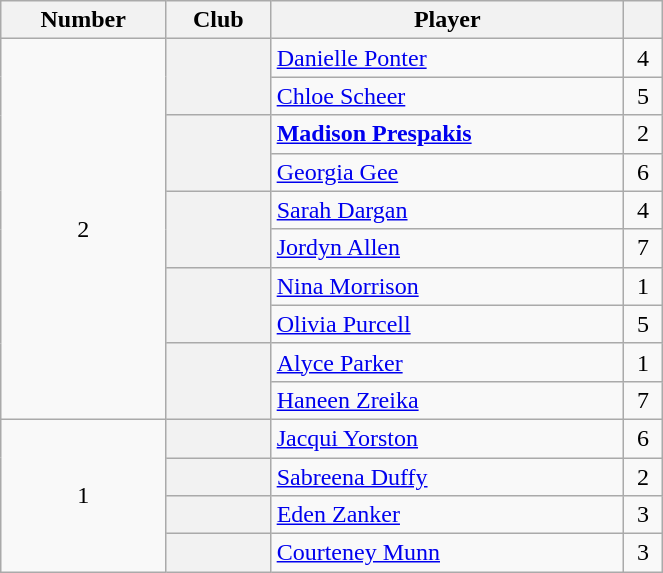<table class="wikitable plainrowheaders" style="text-align:center; width:35%">
<tr>
<th>Number</th>
<th>Club</th>
<th>Player</th>
<th></th>
</tr>
<tr>
<td rowspan=10>2</td>
<th scope=row rowspan=2></th>
<td align=left><a href='#'>Danielle Ponter</a></td>
<td>4</td>
</tr>
<tr>
<td align=left><a href='#'>Chloe Scheer</a></td>
<td>5</td>
</tr>
<tr>
<th scope=row rowspan=2></th>
<td align=left><strong><a href='#'>Madison Prespakis</a></strong></td>
<td>2</td>
</tr>
<tr>
<td align=left><a href='#'>Georgia Gee</a></td>
<td>6</td>
</tr>
<tr>
<th scope=row rowspan=2></th>
<td align=left><a href='#'>Sarah Dargan</a></td>
<td>4</td>
</tr>
<tr>
<td align=left><a href='#'>Jordyn Allen</a></td>
<td>7</td>
</tr>
<tr>
<th scope=row rowspan=2></th>
<td align=left><a href='#'>Nina Morrison</a></td>
<td>1</td>
</tr>
<tr>
<td align=left><a href='#'>Olivia Purcell</a></td>
<td>5</td>
</tr>
<tr>
<th scope=row rowspan=2></th>
<td align=left><a href='#'>Alyce Parker</a></td>
<td>1</td>
</tr>
<tr>
<td align=left><a href='#'>Haneen Zreika</a></td>
<td>7</td>
</tr>
<tr>
<td rowspan=4>1</td>
<th scope=row></th>
<td align=left><a href='#'>Jacqui Yorston</a></td>
<td>6</td>
</tr>
<tr>
<th scope=row></th>
<td align=left><a href='#'>Sabreena Duffy</a></td>
<td>2</td>
</tr>
<tr>
<th scope=row></th>
<td align=left><a href='#'>Eden Zanker</a></td>
<td>3</td>
</tr>
<tr>
<th scope=row></th>
<td align=left><a href='#'>Courteney Munn</a></td>
<td>3</td>
</tr>
</table>
